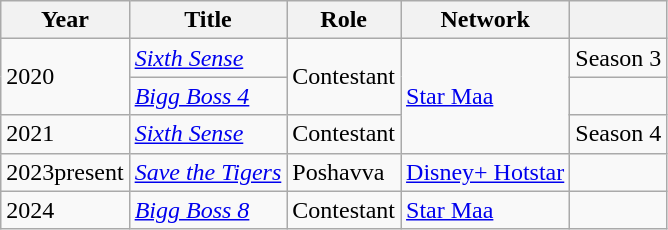<table class="wikitable">
<tr>
<th>Year</th>
<th>Title</th>
<th>Role</th>
<th>Network</th>
<th></th>
</tr>
<tr>
<td rowspan="2">2020</td>
<td><a href='#'><em>Sixth Sense</em></a></td>
<td rowspan="2">Contestant</td>
<td rowspan="3"><a href='#'>Star Maa</a></td>
<td>Season 3</td>
</tr>
<tr>
<td><em><a href='#'>Bigg Boss 4</a></em></td>
<td></td>
</tr>
<tr>
<td>2021</td>
<td><a href='#'><em>Sixth Sense</em></a></td>
<td>Contestant</td>
<td>Season 4</td>
</tr>
<tr>
<td>2023present</td>
<td><em><a href='#'>Save the Tigers</a></em></td>
<td>Poshavva</td>
<td><a href='#'>Disney+ Hotstar</a></td>
<td></td>
</tr>
<tr>
<td>2024</td>
<td><em><a href='#'>Bigg Boss 8</a></em></td>
<td>Contestant</td>
<td><a href='#'>Star Maa</a></td>
<td></td>
</tr>
</table>
